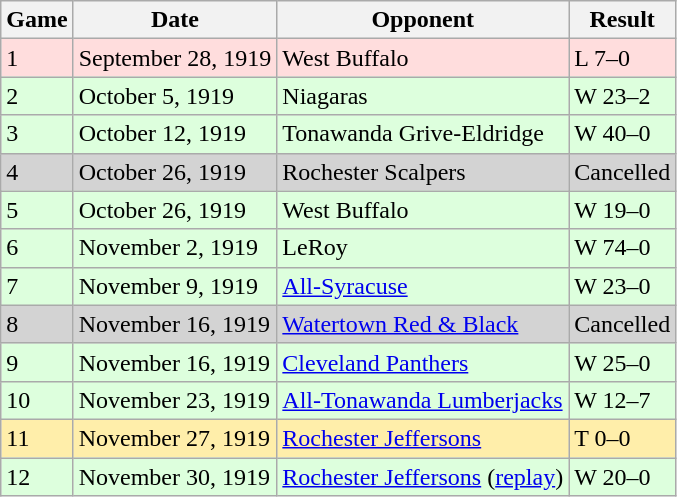<table class="wikitable">
<tr>
<th>Game</th>
<th>Date</th>
<th>Opponent</th>
<th>Result</th>
</tr>
<tr style="background: #ffdddd;">
<td>1</td>
<td>September 28, 1919</td>
<td>West Buffalo</td>
<td>L 7–0</td>
</tr>
<tr style="background: #ddffdd;">
<td>2</td>
<td>October 5, 1919</td>
<td>Niagaras</td>
<td>W 23–2</td>
</tr>
<tr style="background: #ddffdd;">
<td>3</td>
<td>October 12, 1919</td>
<td>Tonawanda Grive-Eldridge</td>
<td>W 40–0</td>
</tr>
<tr style="background: lightgrey;">
<td>4</td>
<td>October 26, 1919</td>
<td>Rochester Scalpers</td>
<td>Cancelled</td>
</tr>
<tr style="background: #ddffdd;">
<td>5</td>
<td>October 26, 1919</td>
<td>West Buffalo</td>
<td>W 19–0</td>
</tr>
<tr style="background: #ddffdd;">
<td>6</td>
<td>November 2, 1919</td>
<td>LeRoy</td>
<td>W 74–0</td>
</tr>
<tr style="background: #ddffdd;">
<td>7</td>
<td>November 9, 1919</td>
<td><a href='#'>All-Syracuse</a></td>
<td>W 23–0</td>
</tr>
<tr style="background: lightgrey;">
<td>8</td>
<td>November 16, 1919</td>
<td><a href='#'>Watertown Red & Black</a></td>
<td>Cancelled</td>
</tr>
<tr style="background: #ddffdd;">
<td>9</td>
<td>November 16, 1919</td>
<td><a href='#'>Cleveland Panthers</a></td>
<td>W 25–0</td>
</tr>
<tr style="background: #ddffdd;">
<td>10</td>
<td>November 23, 1919</td>
<td><a href='#'>All-Tonawanda Lumberjacks</a></td>
<td>W 12–7</td>
</tr>
<tr style="background: #ffeeaa;">
<td>11</td>
<td>November 27, 1919</td>
<td><a href='#'>Rochester Jeffersons</a></td>
<td>T 0–0</td>
</tr>
<tr style="background: #ddffdd;">
<td>12</td>
<td>November 30, 1919</td>
<td><a href='#'>Rochester Jeffersons</a> (<a href='#'>replay</a>)</td>
<td>W 20–0</td>
</tr>
</table>
